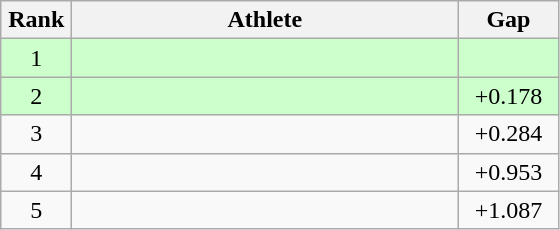<table class=wikitable style="text-align:center">
<tr>
<th width=40>Rank</th>
<th width=250>Athlete</th>
<th width=60>Gap</th>
</tr>
<tr bgcolor="ccffcc">
<td>1</td>
<td align=left></td>
<td></td>
</tr>
<tr bgcolor="ccffcc">
<td>2</td>
<td align=left></td>
<td>+0.178</td>
</tr>
<tr>
<td>3</td>
<td align=left></td>
<td>+0.284</td>
</tr>
<tr>
<td>4</td>
<td align=left></td>
<td>+0.953</td>
</tr>
<tr>
<td>5</td>
<td align=left></td>
<td>+1.087</td>
</tr>
</table>
